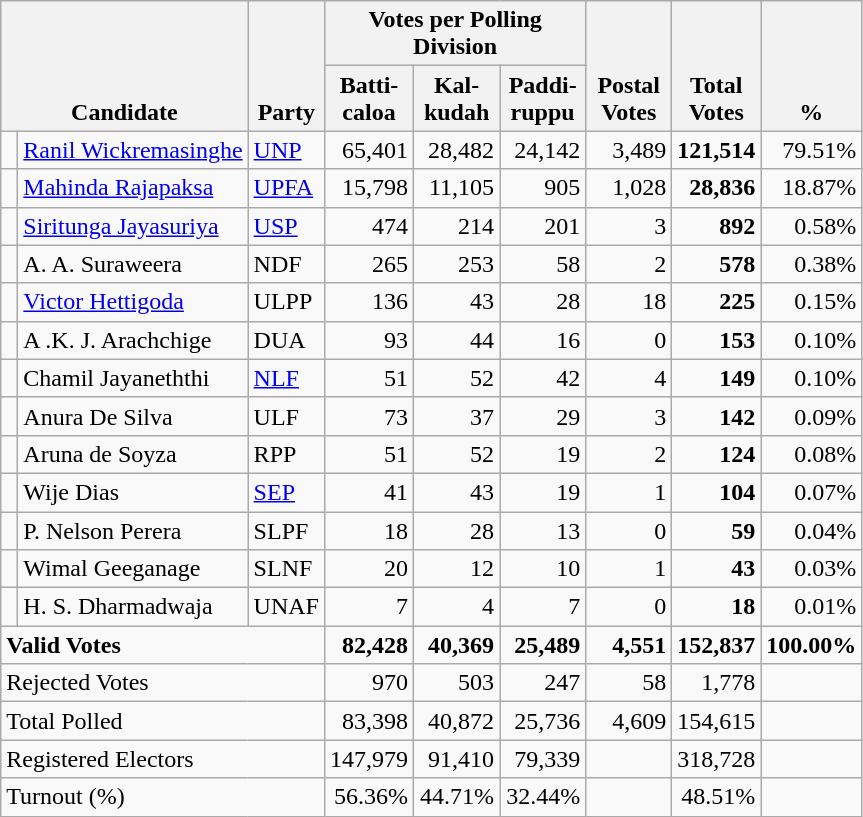<table class="wikitable" border="1" style="text-align:right;">
<tr>
<th align=left valign=bottom rowspan=2 colspan=2>Candidate</th>
<th align=left valign=bottom rowspan=2 width="40">Party</th>
<th colspan=3>Votes per Polling Division</th>
<th align=center valign=bottom rowspan=2 width="50">Postal<br>Votes</th>
<th align=center valign=bottom rowspan=2 width="50">Total Votes</th>
<th align=center valign=bottom rowspan=2 width="50">%</th>
</tr>
<tr>
<th align=center valign=bottom width="50">Batti-<br>caloa</th>
<th align=center valign=bottom width="50">Kal-<br>kudah</th>
<th align=center valign=bottom width="50">Paddi-<br>ruppu</th>
</tr>
<tr>
<td bgcolor=> </td>
<td align=left><a href='#'>Ranil Wickremasinghe</a></td>
<td align=left><a href='#'>UNP</a></td>
<td>65,401</td>
<td>28,482</td>
<td>24,142</td>
<td>3,489</td>
<td><strong>121,514</strong></td>
<td>79.51%</td>
</tr>
<tr>
<td bgcolor=> </td>
<td align=left><a href='#'>Mahinda Rajapaksa</a></td>
<td align=left><a href='#'>UPFA</a></td>
<td>15,798</td>
<td>11,105</td>
<td>905</td>
<td>1,028</td>
<td><strong>28,836</strong></td>
<td>18.87%</td>
</tr>
<tr>
<td></td>
<td align=left><a href='#'>Siritunga Jayasuriya</a></td>
<td align=left><a href='#'>USP</a></td>
<td>474</td>
<td>214</td>
<td>201</td>
<td>3</td>
<td><strong>892</strong></td>
<td>0.58%</td>
</tr>
<tr>
<td></td>
<td align=left>A. A. Suraweera</td>
<td align=left>NDF</td>
<td>265</td>
<td>253</td>
<td>58</td>
<td>2</td>
<td><strong>578</strong></td>
<td>0.38%</td>
</tr>
<tr>
<td></td>
<td align=left><a href='#'>Victor Hettigoda</a></td>
<td align=left>ULPP</td>
<td>136</td>
<td>43</td>
<td>28</td>
<td>18</td>
<td><strong>225</strong></td>
<td>0.15%</td>
</tr>
<tr>
<td bgcolor=> </td>
<td align=left>A .K. J. Arachchige</td>
<td align=left>DUA</td>
<td>93</td>
<td>44</td>
<td>16</td>
<td>0</td>
<td><strong>153</strong></td>
<td>0.10%</td>
</tr>
<tr>
<td bgcolor=> </td>
<td align=left>Chamil Jayaneththi</td>
<td align=left><a href='#'>NLF</a></td>
<td>51</td>
<td>52</td>
<td>42</td>
<td>4</td>
<td><strong>149</strong></td>
<td>0.10%</td>
</tr>
<tr>
<td></td>
<td align=left>Anura De Silva</td>
<td align=left>ULF</td>
<td>73</td>
<td>37</td>
<td>29</td>
<td>3</td>
<td><strong>142</strong></td>
<td>0.09%</td>
</tr>
<tr>
<td></td>
<td align=left>Aruna de Soyza</td>
<td align=left>RPP</td>
<td>51</td>
<td>52</td>
<td>19</td>
<td>2</td>
<td><strong>124</strong></td>
<td>0.08%</td>
</tr>
<tr>
<td></td>
<td align=left>Wije Dias</td>
<td align=left><a href='#'>SEP</a></td>
<td>41</td>
<td>43</td>
<td>19</td>
<td>1</td>
<td><strong>104</strong></td>
<td>0.07%</td>
</tr>
<tr>
<td></td>
<td align=left>P. Nelson Perera</td>
<td align=left>SLPF</td>
<td>18</td>
<td>28</td>
<td>13</td>
<td>0</td>
<td><strong>59</strong></td>
<td>0.04%</td>
</tr>
<tr>
<td></td>
<td align=left>Wimal Geeganage</td>
<td align=left>SLNF</td>
<td>20</td>
<td>12</td>
<td>10</td>
<td>1</td>
<td><strong>43</strong></td>
<td>0.03%</td>
</tr>
<tr>
<td></td>
<td align=left>H. S. Dharmadwaja</td>
<td align=left>UNAF</td>
<td>7</td>
<td>4</td>
<td>7</td>
<td>0</td>
<td><strong>18</strong></td>
<td>0.01%</td>
</tr>
<tr>
<td align=left colspan=3><strong>Valid Votes</strong></td>
<td><strong>82,428</strong></td>
<td><strong>40,369</strong></td>
<td><strong>25,489</strong></td>
<td><strong>4,551</strong></td>
<td><strong>152,837</strong></td>
<td><strong>100.00%</strong></td>
</tr>
<tr>
<td align=left colspan=3>Rejected Votes</td>
<td>970</td>
<td>503</td>
<td>247</td>
<td>58</td>
<td>1,778</td>
<td></td>
</tr>
<tr>
<td align=left colspan=3>Total Polled</td>
<td>83,398</td>
<td>40,872</td>
<td>25,736</td>
<td>4,609</td>
<td>154,615</td>
<td></td>
</tr>
<tr>
<td align=left colspan=3>Registered Electors</td>
<td>147,979</td>
<td>91,410</td>
<td>79,339</td>
<td></td>
<td>318,728</td>
<td></td>
</tr>
<tr>
<td align=left colspan=3>Turnout (%)</td>
<td>56.36%</td>
<td>44.71%</td>
<td>32.44%</td>
<td></td>
<td>48.51%</td>
<td></td>
</tr>
</table>
